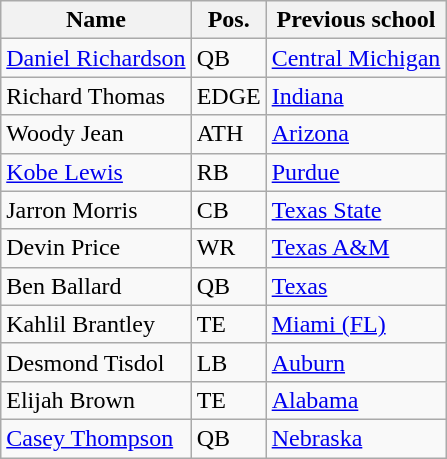<table class="wikitable sortable">
<tr>
<th>Name</th>
<th>Pos.</th>
<th class="unsortable">Previous school</th>
</tr>
<tr>
<td><a href='#'>Daniel Richardson</a></td>
<td>QB</td>
<td><a href='#'>Central Michigan</a></td>
</tr>
<tr>
<td>Richard Thomas</td>
<td>EDGE</td>
<td><a href='#'>Indiana</a></td>
</tr>
<tr>
<td>Woody Jean</td>
<td>ATH</td>
<td><a href='#'>Arizona</a></td>
</tr>
<tr>
<td><a href='#'>Kobe Lewis</a></td>
<td>RB</td>
<td><a href='#'>Purdue</a></td>
</tr>
<tr>
<td>Jarron Morris</td>
<td>CB</td>
<td><a href='#'>Texas State</a></td>
</tr>
<tr>
<td>Devin Price</td>
<td>WR</td>
<td><a href='#'>Texas A&M</a></td>
</tr>
<tr>
<td>Ben Ballard</td>
<td>QB</td>
<td><a href='#'>Texas</a></td>
</tr>
<tr>
<td>Kahlil Brantley</td>
<td>TE</td>
<td><a href='#'>Miami (FL)</a></td>
</tr>
<tr>
<td>Desmond Tisdol</td>
<td>LB</td>
<td><a href='#'>Auburn</a></td>
</tr>
<tr>
<td>Elijah Brown</td>
<td>TE</td>
<td><a href='#'>Alabama</a></td>
</tr>
<tr>
<td><a href='#'>Casey Thompson</a></td>
<td>QB</td>
<td><a href='#'>Nebraska</a></td>
</tr>
</table>
